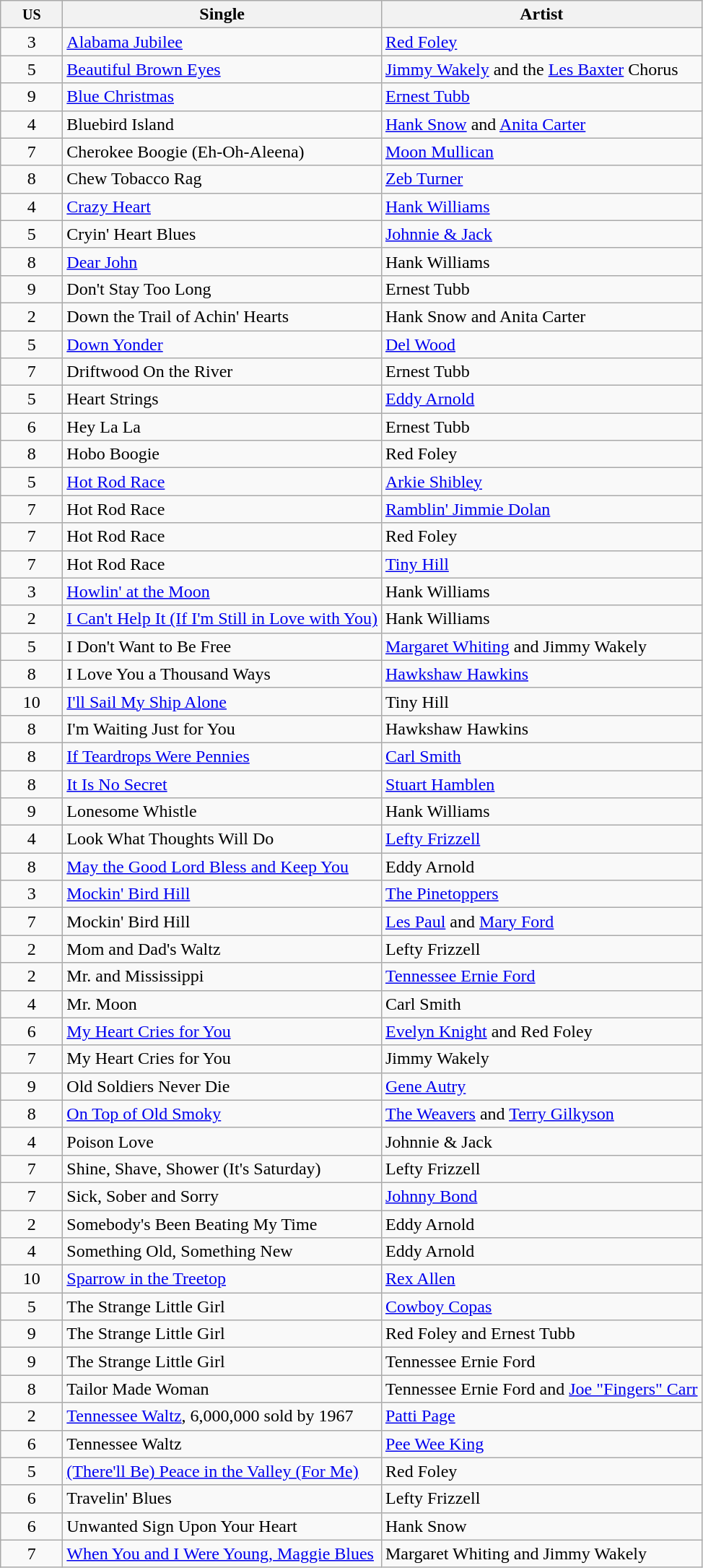<table class="wikitable sortable">
<tr>
<th width="50"><small>US</small></th>
<th>Single</th>
<th>Artist</th>
</tr>
<tr>
<td align="center">3</td>
<td><a href='#'>Alabama Jubilee</a></td>
<td><a href='#'>Red Foley</a></td>
</tr>
<tr>
<td align="center">5</td>
<td><a href='#'>Beautiful Brown Eyes</a></td>
<td><a href='#'>Jimmy Wakely</a> and the <a href='#'>Les Baxter</a> Chorus</td>
</tr>
<tr>
<td align="center">9</td>
<td><a href='#'>Blue Christmas</a></td>
<td><a href='#'>Ernest Tubb</a></td>
</tr>
<tr>
<td align="center">4</td>
<td>Bluebird Island</td>
<td><a href='#'>Hank Snow</a> and <a href='#'>Anita Carter</a></td>
</tr>
<tr>
<td align="center">7</td>
<td>Cherokee Boogie (Eh-Oh-Aleena)</td>
<td><a href='#'>Moon Mullican</a></td>
</tr>
<tr>
<td align="center">8</td>
<td>Chew Tobacco Rag</td>
<td><a href='#'>Zeb Turner</a></td>
</tr>
<tr>
<td align="center">4</td>
<td><a href='#'>Crazy Heart</a></td>
<td><a href='#'>Hank Williams</a></td>
</tr>
<tr>
<td align="center">5</td>
<td>Cryin' Heart Blues</td>
<td><a href='#'>Johnnie & Jack</a></td>
</tr>
<tr>
<td align="center">8</td>
<td><a href='#'>Dear John</a></td>
<td>Hank Williams</td>
</tr>
<tr>
<td align="center">9</td>
<td>Don't Stay Too Long</td>
<td>Ernest Tubb</td>
</tr>
<tr>
<td align="center">2</td>
<td>Down the Trail of Achin' Hearts</td>
<td>Hank Snow and Anita Carter</td>
</tr>
<tr>
<td align="center">5</td>
<td><a href='#'>Down Yonder</a></td>
<td><a href='#'>Del Wood</a></td>
</tr>
<tr>
<td align="center">7</td>
<td>Driftwood On the River</td>
<td>Ernest Tubb</td>
</tr>
<tr>
<td align="center">5</td>
<td>Heart Strings</td>
<td><a href='#'>Eddy Arnold</a></td>
</tr>
<tr>
<td align="center">6</td>
<td>Hey La La</td>
<td>Ernest Tubb</td>
</tr>
<tr>
<td align="center">8</td>
<td>Hobo Boogie</td>
<td>Red Foley</td>
</tr>
<tr>
<td align="center">5</td>
<td><a href='#'>Hot Rod Race</a></td>
<td><a href='#'>Arkie Shibley</a></td>
</tr>
<tr>
<td align="center">7</td>
<td>Hot Rod Race</td>
<td><a href='#'>Ramblin' Jimmie Dolan</a></td>
</tr>
<tr>
<td align="center">7</td>
<td>Hot Rod Race</td>
<td>Red Foley</td>
</tr>
<tr>
<td align="center">7</td>
<td>Hot Rod Race</td>
<td><a href='#'>Tiny Hill</a></td>
</tr>
<tr>
<td align="center">3</td>
<td><a href='#'>Howlin' at the Moon</a></td>
<td>Hank Williams</td>
</tr>
<tr>
<td align="center">2</td>
<td><a href='#'>I Can't Help It (If I'm Still in Love with You)</a></td>
<td>Hank Williams</td>
</tr>
<tr>
<td align="center">5</td>
<td>I Don't Want to Be Free</td>
<td><a href='#'>Margaret Whiting</a> and Jimmy Wakely</td>
</tr>
<tr>
<td align="center">8</td>
<td>I Love You a Thousand Ways</td>
<td><a href='#'>Hawkshaw Hawkins</a></td>
</tr>
<tr>
<td align="center">10</td>
<td><a href='#'>I'll Sail My Ship Alone</a></td>
<td>Tiny Hill</td>
</tr>
<tr>
<td align="center">8</td>
<td>I'm Waiting Just for You</td>
<td>Hawkshaw Hawkins</td>
</tr>
<tr>
<td align="center">8</td>
<td><a href='#'>If Teardrops Were Pennies</a></td>
<td><a href='#'>Carl Smith</a></td>
</tr>
<tr>
<td align="center">8</td>
<td><a href='#'>It Is No Secret</a></td>
<td><a href='#'>Stuart Hamblen</a></td>
</tr>
<tr>
<td align="center">9</td>
<td>Lonesome Whistle</td>
<td>Hank Williams</td>
</tr>
<tr>
<td align="center">4</td>
<td>Look What Thoughts Will Do</td>
<td><a href='#'>Lefty Frizzell</a></td>
</tr>
<tr>
<td align="center">8</td>
<td><a href='#'>May the Good Lord Bless and Keep You</a></td>
<td>Eddy Arnold</td>
</tr>
<tr>
<td align="center">3</td>
<td><a href='#'>Mockin' Bird Hill</a></td>
<td><a href='#'>The Pinetoppers</a></td>
</tr>
<tr>
<td align="center">7</td>
<td>Mockin' Bird Hill</td>
<td><a href='#'>Les Paul</a> and <a href='#'>Mary Ford</a></td>
</tr>
<tr>
<td align="center">2</td>
<td>Mom and Dad's Waltz</td>
<td>Lefty Frizzell</td>
</tr>
<tr>
<td align="center">2</td>
<td>Mr. and Mississippi</td>
<td><a href='#'>Tennessee Ernie Ford</a></td>
</tr>
<tr>
<td align="center">4</td>
<td>Mr. Moon</td>
<td>Carl Smith</td>
</tr>
<tr>
<td align="center">6</td>
<td><a href='#'>My Heart Cries for You</a></td>
<td><a href='#'>Evelyn Knight</a> and Red Foley</td>
</tr>
<tr>
<td align="center">7</td>
<td>My Heart Cries for You</td>
<td>Jimmy Wakely</td>
</tr>
<tr>
<td align="center">9</td>
<td>Old Soldiers Never Die</td>
<td><a href='#'>Gene Autry</a></td>
</tr>
<tr>
<td align="center">8</td>
<td><a href='#'>On Top of Old Smoky</a></td>
<td><a href='#'>The Weavers</a> and <a href='#'>Terry Gilkyson</a></td>
</tr>
<tr>
<td align="center">4</td>
<td>Poison Love</td>
<td>Johnnie & Jack</td>
</tr>
<tr>
<td align="center">7</td>
<td>Shine, Shave, Shower (It's Saturday)</td>
<td>Lefty Frizzell</td>
</tr>
<tr>
<td align="center">7</td>
<td>Sick, Sober and Sorry</td>
<td><a href='#'>Johnny Bond</a></td>
</tr>
<tr>
<td align="center">2</td>
<td>Somebody's Been Beating My Time</td>
<td>Eddy Arnold</td>
</tr>
<tr>
<td align="center">4</td>
<td>Something Old, Something New</td>
<td>Eddy Arnold</td>
</tr>
<tr>
<td align="center">10</td>
<td><a href='#'>Sparrow in the Treetop</a></td>
<td><a href='#'>Rex Allen</a></td>
</tr>
<tr>
<td align="center">5</td>
<td>The Strange Little Girl</td>
<td><a href='#'>Cowboy Copas</a></td>
</tr>
<tr>
<td align="center">9</td>
<td>The Strange Little Girl</td>
<td>Red Foley and Ernest Tubb</td>
</tr>
<tr>
<td align="center">9</td>
<td>The Strange Little Girl</td>
<td>Tennessee Ernie Ford</td>
</tr>
<tr>
<td align="center">8</td>
<td>Tailor Made Woman</td>
<td>Tennessee Ernie Ford and <a href='#'>Joe "Fingers" Carr</a></td>
</tr>
<tr>
<td align="center">2</td>
<td><a href='#'>Tennessee Waltz</a>, 6,000,000 sold by 1967</td>
<td><a href='#'>Patti Page</a></td>
</tr>
<tr>
<td align="center">6</td>
<td>Tennessee Waltz</td>
<td><a href='#'>Pee Wee King</a></td>
</tr>
<tr>
<td align="center">5</td>
<td><a href='#'>(There'll Be) Peace in the Valley (For Me)</a></td>
<td>Red Foley</td>
</tr>
<tr>
<td align="center">6</td>
<td>Travelin' Blues</td>
<td>Lefty Frizzell</td>
</tr>
<tr>
<td align="center">6</td>
<td>Unwanted Sign Upon Your Heart</td>
<td>Hank Snow</td>
</tr>
<tr>
<td align="center">7</td>
<td><a href='#'>When You and I Were Young, Maggie Blues</a></td>
<td>Margaret Whiting and Jimmy Wakely</td>
</tr>
</table>
